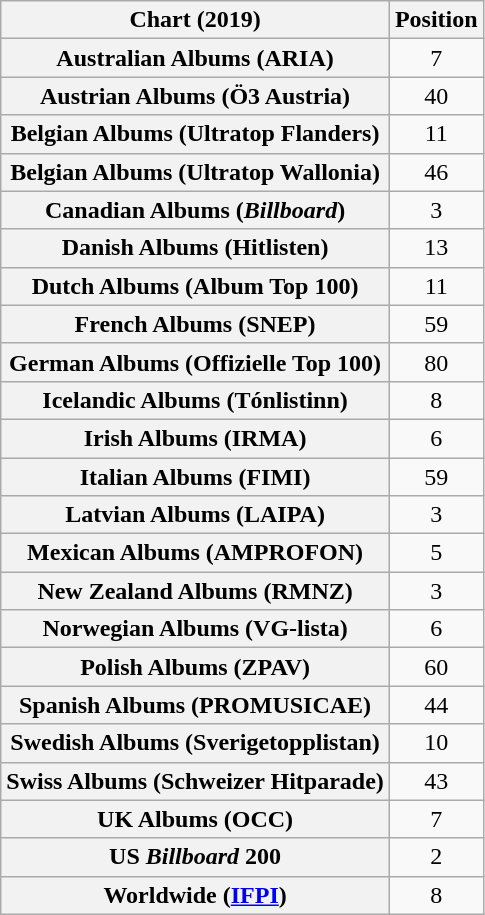<table class="wikitable sortable plainrowheaders" style="text-align:center">
<tr>
<th scope="col">Chart (2019)</th>
<th scope="col">Position</th>
</tr>
<tr>
<th scope="row">Australian Albums (ARIA)</th>
<td>7</td>
</tr>
<tr>
<th scope="row">Austrian Albums (Ö3 Austria)</th>
<td>40</td>
</tr>
<tr>
<th scope="row">Belgian Albums (Ultratop Flanders)</th>
<td>11</td>
</tr>
<tr>
<th scope="row">Belgian Albums (Ultratop Wallonia)</th>
<td>46</td>
</tr>
<tr>
<th scope="row">Canadian Albums (<em>Billboard</em>)</th>
<td>3</td>
</tr>
<tr>
<th scope="row">Danish Albums (Hitlisten)</th>
<td>13</td>
</tr>
<tr>
<th scope="row">Dutch Albums (Album Top 100)</th>
<td>11</td>
</tr>
<tr>
<th scope="row">French Albums (SNEP)</th>
<td>59</td>
</tr>
<tr>
<th scope="row">German Albums (Offizielle Top 100)</th>
<td>80</td>
</tr>
<tr>
<th scope="row">Icelandic Albums (Tónlistinn)</th>
<td>8</td>
</tr>
<tr>
<th scope="row">Irish Albums (IRMA)</th>
<td>6</td>
</tr>
<tr>
<th scope="row">Italian Albums (FIMI)</th>
<td>59</td>
</tr>
<tr>
<th scope="row">Latvian Albums (LAIPA)</th>
<td>3</td>
</tr>
<tr>
<th scope="row">Mexican Albums (AMPROFON)</th>
<td>5</td>
</tr>
<tr>
<th scope="row">New Zealand Albums (RMNZ)</th>
<td>3</td>
</tr>
<tr>
<th scope="row">Norwegian Albums (VG-lista)</th>
<td>6</td>
</tr>
<tr>
<th scope="row">Polish Albums (ZPAV)</th>
<td>60</td>
</tr>
<tr>
<th scope="row">Spanish Albums (PROMUSICAE)</th>
<td>44</td>
</tr>
<tr>
<th scope="row">Swedish Albums (Sverigetopplistan)</th>
<td>10</td>
</tr>
<tr>
<th scope="row">Swiss Albums (Schweizer Hitparade)</th>
<td>43</td>
</tr>
<tr>
<th scope="row">UK Albums (OCC)</th>
<td>7</td>
</tr>
<tr>
<th scope="row">US <em>Billboard</em> 200</th>
<td>2</td>
</tr>
<tr>
<th scope="row">Worldwide (<a href='#'>IFPI</a>)</th>
<td>8</td>
</tr>
</table>
